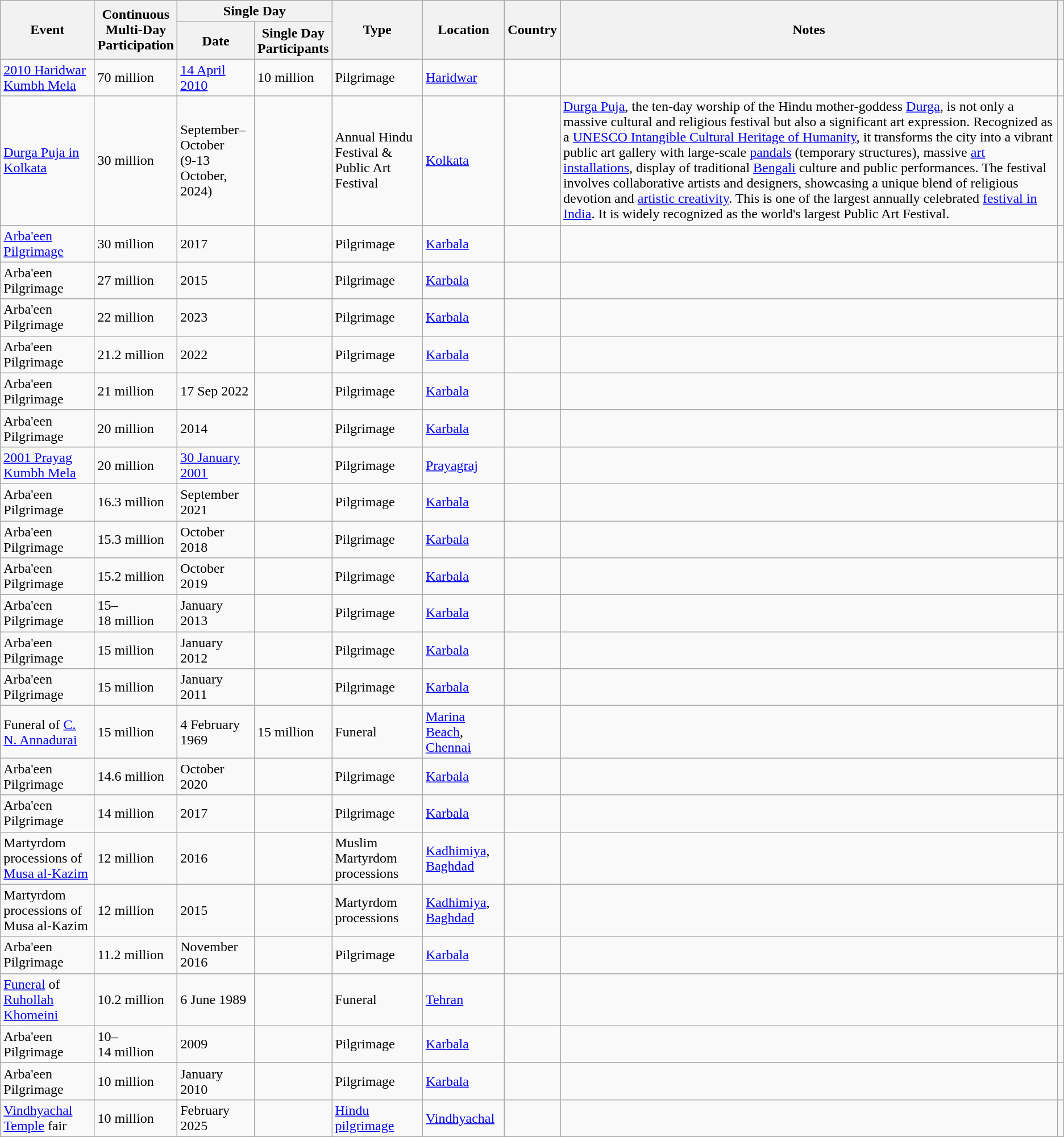<table class="wikitable sortable sticky-header">
<tr>
<th rowspan="2">Event</th>
<th rowspan="2">Continuous<br>Multi-Day<br>Participation</th>
<th colspan="2">Single Day</th>
<th rowspan="2">Type</th>
<th rowspan="2">Location</th>
<th rowspan="2">Country</th>
<th rowspan="2">Notes</th>
<th rowspan="2" class="unsortable" ;></th>
</tr>
<tr>
<th data-sort-type="date">Date</th>
<th>Single Day<br>Participants</th>
</tr>
<tr>
<td><a href='#'>2010 Haridwar Kumbh Mela</a></td>
<td>70 million</td>
<td><a href='#'>14 April 2010</a></td>
<td>10 million</td>
<td>Pilgrimage</td>
<td><a href='#'>Haridwar</a></td>
<td></td>
<td></td>
<td></td>
</tr>
<tr>
<td><a href='#'>Durga Puja in Kolkata</a></td>
<td>30 million</td>
<td>September–October<br>(9-13 October, 2024)</td>
<td></td>
<td>Annual Hindu Festival & Public Art Festival</td>
<td><a href='#'>Kolkata</a></td>
<td></td>
<td><a href='#'>Durga Puja</a>, the ten-day worship of the Hindu mother-goddess <a href='#'>Durga</a>, is not only a massive cultural and religious festival but also a significant art expression. Recognized as a <a href='#'>UNESCO Intangible Cultural Heritage of Humanity</a>, it transforms the city into a vibrant public art gallery with large-scale <a href='#'>pandals</a> (temporary structures), massive <a href='#'>art installations</a>, display of traditional <a href='#'>Bengali</a> culture and public performances. The festival involves collaborative artists and designers, showcasing a unique blend of religious devotion and <a href='#'>artistic creativity</a>. This is one of the largest annually celebrated <a href='#'>festival in India</a>. It is widely recognized as the world's largest Public Art Festival.</td>
<td></td>
</tr>
<tr>
<td><a href='#'>Arba'een Pilgrimage</a></td>
<td>30 million</td>
<td>2017</td>
<td></td>
<td>Pilgrimage</td>
<td><a href='#'>Karbala</a></td>
<td></td>
<td></td>
<td></td>
</tr>
<tr>
<td>Arba'een Pilgrimage</td>
<td>27 million</td>
<td>2015</td>
<td></td>
<td>Pilgrimage</td>
<td><a href='#'>Karbala</a></td>
<td></td>
<td></td>
<td></td>
</tr>
<tr>
<td>Arba'een Pilgrimage</td>
<td>22 million</td>
<td>2023</td>
<td></td>
<td>Pilgrimage</td>
<td><a href='#'>Karbala</a></td>
<td></td>
<td></td>
<td></td>
</tr>
<tr>
<td>Arba'een Pilgrimage</td>
<td>21.2 million</td>
<td>2022</td>
<td></td>
<td>Pilgrimage</td>
<td><a href='#'>Karbala</a></td>
<td></td>
<td></td>
<td></td>
</tr>
<tr>
<td>Arba'een Pilgrimage</td>
<td>21 million</td>
<td>17 Sep 2022</td>
<td></td>
<td>Pilgrimage</td>
<td><a href='#'>Karbala</a></td>
<td></td>
<td></td>
<td></td>
</tr>
<tr>
<td>Arba'een Pilgrimage</td>
<td>20 million</td>
<td>2014</td>
<td></td>
<td>Pilgrimage</td>
<td><a href='#'>Karbala</a></td>
<td></td>
<td></td>
<td></td>
</tr>
<tr>
<td><a href='#'>2001 Prayag Kumbh Mela</a></td>
<td>20 million</td>
<td><a href='#'>30 January 2001</a></td>
<td></td>
<td>Pilgrimage</td>
<td><a href='#'>Prayagraj</a></td>
<td></td>
<td></td>
<td></td>
</tr>
<tr>
<td>Arba'een Pilgrimage</td>
<td>16.3 million</td>
<td>September 2021</td>
<td></td>
<td>Pilgrimage</td>
<td><a href='#'>Karbala</a></td>
<td></td>
<td></td>
<td></td>
</tr>
<tr>
<td>Arba'een Pilgrimage</td>
<td>15.3 million</td>
<td>October 2018</td>
<td></td>
<td>Pilgrimage</td>
<td><a href='#'>Karbala</a></td>
<td></td>
<td></td>
<td></td>
</tr>
<tr>
<td>Arba'een Pilgrimage</td>
<td>15.2 million</td>
<td>October 2019</td>
<td></td>
<td>Pilgrimage</td>
<td><a href='#'>Karbala</a></td>
<td></td>
<td></td>
<td></td>
</tr>
<tr>
<td>Arba'een Pilgrimage</td>
<td>15–18 million</td>
<td>January 2013</td>
<td></td>
<td>Pilgrimage</td>
<td><a href='#'>Karbala</a></td>
<td></td>
<td></td>
<td></td>
</tr>
<tr>
<td>Arba'een Pilgrimage</td>
<td>15 million</td>
<td>January 2012</td>
<td></td>
<td>Pilgrimage</td>
<td><a href='#'>Karbala</a></td>
<td></td>
<td></td>
<td></td>
</tr>
<tr>
<td>Arba'een Pilgrimage</td>
<td>15 million</td>
<td>January 2011</td>
<td></td>
<td>Pilgrimage</td>
<td><a href='#'>Karbala</a></td>
<td></td>
<td></td>
<td></td>
</tr>
<tr>
<td>Funeral of <a href='#'>C. N. Annadurai</a></td>
<td>15 million</td>
<td>4 February 1969</td>
<td>15 million</td>
<td>Funeral</td>
<td><a href='#'>Marina Beach</a>, <a href='#'>Chennai</a></td>
<td></td>
<td></td>
<td></td>
</tr>
<tr>
<td>Arba'een Pilgrimage</td>
<td>14.6 million</td>
<td>October 2020</td>
<td></td>
<td>Pilgrimage</td>
<td><a href='#'>Karbala</a></td>
<td></td>
<td></td>
<td></td>
</tr>
<tr>
<td>Arba'een Pilgrimage</td>
<td>14 million</td>
<td>2017</td>
<td></td>
<td>Pilgrimage</td>
<td><a href='#'>Karbala</a></td>
<td></td>
<td></td>
<td></td>
</tr>
<tr>
<td>Martyrdom processions of <a href='#'>Musa al-Kazim</a></td>
<td>12 million</td>
<td>2016</td>
<td></td>
<td>Muslim Martyrdom processions</td>
<td><a href='#'>Kadhimiya</a>, <a href='#'>Baghdad</a></td>
<td></td>
<td></td>
<td></td>
</tr>
<tr>
<td>Martyrdom processions of Musa al-Kazim</td>
<td>12 million</td>
<td>2015</td>
<td></td>
<td>Martyrdom processions</td>
<td><a href='#'>Kadhimiya</a>, <a href='#'>Baghdad</a></td>
<td></td>
<td></td>
<td></td>
</tr>
<tr>
<td>Arba'een Pilgrimage</td>
<td>11.2 million</td>
<td>November 2016</td>
<td></td>
<td>Pilgrimage</td>
<td><a href='#'>Karbala</a></td>
<td></td>
<td></td>
<td></td>
</tr>
<tr>
<td><a href='#'>Funeral</a> of <a href='#'>Ruhollah Khomeini</a></td>
<td>10.2 million</td>
<td>6 June 1989</td>
<td></td>
<td>Funeral</td>
<td><a href='#'>Tehran</a></td>
<td></td>
<td></td>
<td></td>
</tr>
<tr>
<td>Arba'een Pilgrimage</td>
<td>10–14 million</td>
<td>2009</td>
<td></td>
<td>Pilgrimage</td>
<td><a href='#'>Karbala</a></td>
<td></td>
<td></td>
<td></td>
</tr>
<tr>
<td>Arba'een Pilgrimage</td>
<td>10 million</td>
<td>January 2010</td>
<td></td>
<td>Pilgrimage</td>
<td><a href='#'>Karbala</a></td>
<td></td>
<td></td>
<td></td>
</tr>
<tr>
<td><a href='#'>Vindhyachal Temple</a> fair</td>
<td>10 million</td>
<td>February 2025</td>
<td></td>
<td><a href='#'>Hindu pilgrimage</a></td>
<td><a href='#'>Vindhyachal</a></td>
<td></td>
<td></td>
<td></td>
</tr>
</table>
